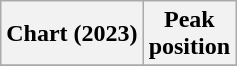<table class="wikitable sortable plainrowheaders" style="text-align:center">
<tr>
<th scope="col">Chart (2023)</th>
<th scope="col">Peak<br> position</th>
</tr>
<tr>
</tr>
</table>
